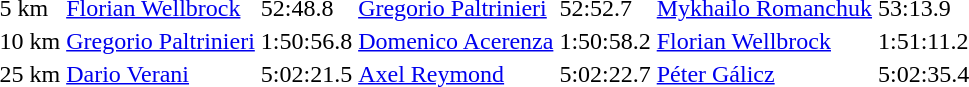<table>
<tr>
<td>5 km<br></td>
<td><a href='#'>Florian Wellbrock</a><br></td>
<td>52:48.8</td>
<td><a href='#'>Gregorio Paltrinieri</a><br></td>
<td>52:52.7</td>
<td><a href='#'>Mykhailo Romanchuk</a><br></td>
<td>53:13.9</td>
</tr>
<tr>
<td>10 km<br></td>
<td><a href='#'>Gregorio Paltrinieri</a><br></td>
<td>1:50:56.8</td>
<td><a href='#'>Domenico Acerenza</a><br></td>
<td>1:50:58.2</td>
<td><a href='#'>Florian Wellbrock</a><br></td>
<td>1:51:11.2</td>
</tr>
<tr>
<td>25 km<br></td>
<td><a href='#'>Dario Verani</a><br></td>
<td>5:02:21.5</td>
<td><a href='#'>Axel Reymond</a><br></td>
<td>5:02:22.7</td>
<td><a href='#'>Péter Gálicz</a><br></td>
<td>5:02:35.4</td>
</tr>
</table>
